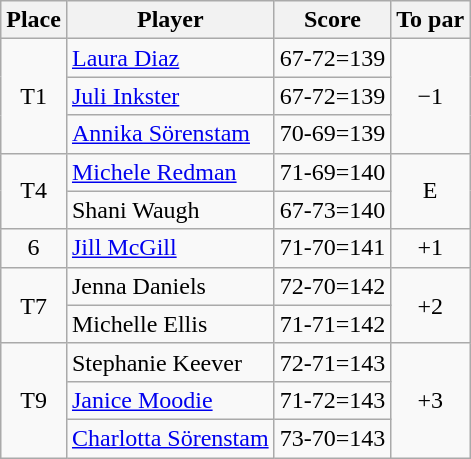<table class="wikitable">
<tr>
<th>Place</th>
<th>Player</th>
<th>Score</th>
<th>To par</th>
</tr>
<tr>
<td rowspan=3 align=center>T1</td>
<td> <a href='#'>Laura Diaz</a></td>
<td>67-72=139</td>
<td rowspan=3 align=center>−1</td>
</tr>
<tr>
<td> <a href='#'>Juli Inkster</a></td>
<td>67-72=139</td>
</tr>
<tr>
<td> <a href='#'>Annika Sörenstam</a></td>
<td>70-69=139</td>
</tr>
<tr>
<td rowspan=2 align=center>T4</td>
<td> <a href='#'>Michele Redman</a></td>
<td>71-69=140</td>
<td rowspan=2 align=center>E</td>
</tr>
<tr>
<td> Shani Waugh</td>
<td>67-73=140</td>
</tr>
<tr>
<td align=center>6</td>
<td> <a href='#'>Jill McGill</a></td>
<td>71-70=141</td>
<td align=center>+1</td>
</tr>
<tr>
<td rowspan=2 align=center>T7</td>
<td> Jenna Daniels</td>
<td>72-70=142</td>
<td rowspan=2 align=center>+2</td>
</tr>
<tr>
<td> Michelle Ellis</td>
<td>71-71=142</td>
</tr>
<tr>
<td rowspan=3 align=center>T9</td>
<td> Stephanie Keever</td>
<td>72-71=143</td>
<td rowspan=3 align=center>+3</td>
</tr>
<tr>
<td> <a href='#'>Janice Moodie</a></td>
<td>71-72=143</td>
</tr>
<tr>
<td> <a href='#'>Charlotta Sörenstam</a></td>
<td>73-70=143</td>
</tr>
</table>
